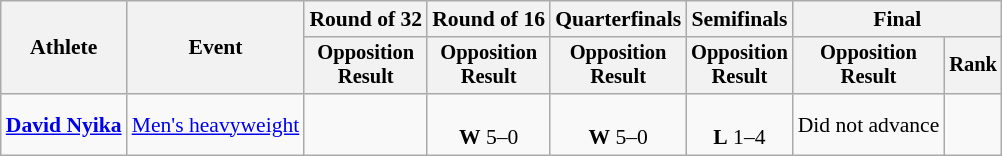<table class=wikitable style=font-size:90%>
<tr>
<th rowspan=2>Athlete</th>
<th rowspan=2>Event</th>
<th>Round of 32</th>
<th>Round of 16</th>
<th>Quarterfinals</th>
<th>Semifinals</th>
<th colspan=2>Final</th>
</tr>
<tr style=font-size:95%>
<th>Opposition<br>Result</th>
<th>Opposition<br>Result</th>
<th>Opposition<br>Result</th>
<th>Opposition<br>Result</th>
<th>Opposition<br>Result</th>
<th>Rank</th>
</tr>
<tr align=center>
<td align=left><strong><a href='#'>David Nyika</a></strong></td>
<td align=left><a href='#'>Men's heavyweight</a></td>
<td></td>
<td><br><strong>W</strong> 5–0</td>
<td><br><strong>W</strong> 5–0</td>
<td><br><strong>L</strong> 1–4</td>
<td>Did not advance</td>
<td></td>
</tr>
</table>
